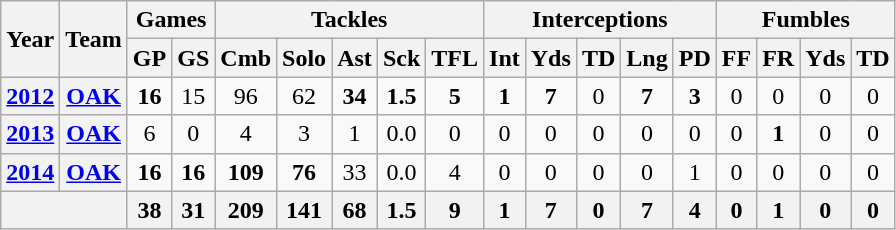<table class="wikitable" style="text-align:center">
<tr>
<th rowspan="2">Year</th>
<th rowspan="2">Team</th>
<th colspan="2">Games</th>
<th colspan="5">Tackles</th>
<th colspan="5">Interceptions</th>
<th colspan="4">Fumbles</th>
</tr>
<tr>
<th>GP</th>
<th>GS</th>
<th>Cmb</th>
<th>Solo</th>
<th>Ast</th>
<th>Sck</th>
<th>TFL</th>
<th>Int</th>
<th>Yds</th>
<th>TD</th>
<th>Lng</th>
<th>PD</th>
<th>FF</th>
<th>FR</th>
<th>Yds</th>
<th>TD</th>
</tr>
<tr>
<th><a href='#'>2012</a></th>
<th><a href='#'>OAK</a></th>
<td><strong>16</strong></td>
<td>15</td>
<td>96</td>
<td>62</td>
<td><strong>34</strong></td>
<td><strong>1.5</strong></td>
<td><strong>5</strong></td>
<td><strong>1</strong></td>
<td><strong>7</strong></td>
<td>0</td>
<td><strong>7</strong></td>
<td><strong>3</strong></td>
<td>0</td>
<td>0</td>
<td>0</td>
<td>0</td>
</tr>
<tr>
<th><a href='#'>2013</a></th>
<th><a href='#'>OAK</a></th>
<td>6</td>
<td>0</td>
<td>4</td>
<td>3</td>
<td>1</td>
<td>0.0</td>
<td>0</td>
<td>0</td>
<td>0</td>
<td>0</td>
<td>0</td>
<td>0</td>
<td>0</td>
<td><strong>1</strong></td>
<td>0</td>
<td>0</td>
</tr>
<tr>
<th><a href='#'>2014</a></th>
<th><a href='#'>OAK</a></th>
<td><strong>16</strong></td>
<td><strong>16</strong></td>
<td><strong>109</strong></td>
<td><strong>76</strong></td>
<td>33</td>
<td>0.0</td>
<td>4</td>
<td>0</td>
<td>0</td>
<td>0</td>
<td>0</td>
<td>1</td>
<td>0</td>
<td>0</td>
<td>0</td>
<td>0</td>
</tr>
<tr>
<th colspan="2"></th>
<th>38</th>
<th>31</th>
<th>209</th>
<th>141</th>
<th>68</th>
<th>1.5</th>
<th>9</th>
<th>1</th>
<th>7</th>
<th>0</th>
<th>7</th>
<th>4</th>
<th>0</th>
<th>1</th>
<th>0</th>
<th>0</th>
</tr>
</table>
